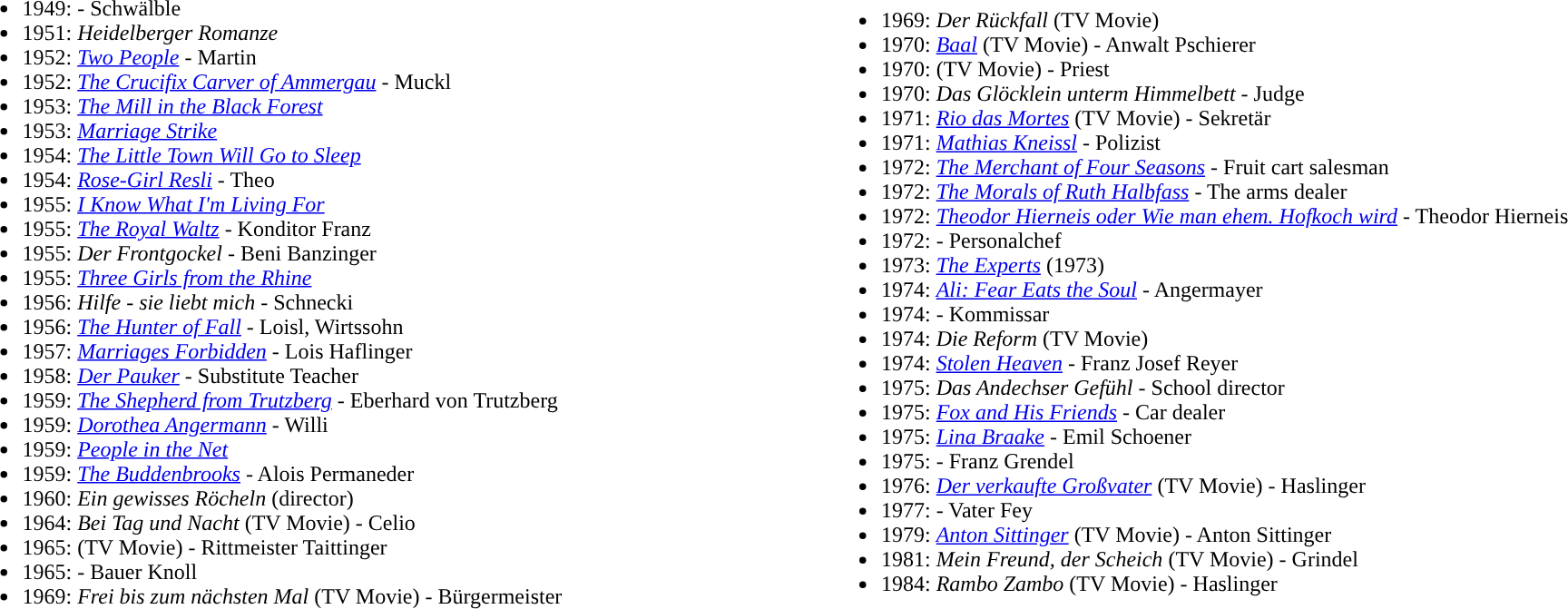<table width="100%" align="center|">
<tr>
<td width="50% valign="top"><br><ul><li>1949: <em></em> - Schwälble</li><li>1951: <em>Heidelberger Romanze</em></li><li>1952: <em><a href='#'>Two People</a></em> - Martin</li><li>1952: <em><a href='#'>The Crucifix Carver of Ammergau</a></em> - Muckl</li><li>1953: <em><a href='#'>The Mill in the Black Forest</a></em></li><li>1953: <em><a href='#'>Marriage Strike</a></em></li><li>1954: <em><a href='#'>The Little Town Will Go to Sleep</a></em></li><li>1954: <em><a href='#'>Rose-Girl Resli</a></em> - Theo</li><li>1955: <em><a href='#'>I Know What I'm Living For</a></em></li><li>1955: <em><a href='#'>The Royal Waltz</a></em> - Konditor Franz</li><li>1955: <em>Der Frontgockel</em> - Beni Banzinger</li><li>1955: <em><a href='#'>Three Girls from the Rhine</a></em></li><li>1956: <em>Hilfe - sie liebt mich</em> - Schnecki</li><li>1956: <em><a href='#'>The Hunter of Fall</a></em> - Loisl, Wirtssohn</li><li>1957: <em><a href='#'>Marriages Forbidden</a></em> - Lois Haflinger</li><li>1958: <em><a href='#'>Der Pauker</a></em> - Substitute Teacher</li><li>1959: <em><a href='#'>The Shepherd from Trutzberg</a></em> - Eberhard von Trutzberg</li><li>1959: <em><a href='#'>Dorothea Angermann</a></em> - Willi</li><li>1959: <em><a href='#'>People in the Net</a></em></li><li>1959: <em><a href='#'>The Buddenbrooks</a></em> - Alois Permaneder</li><li>1960: <em>Ein gewisses Röcheln</em> (director)</li><li>1964: <em>Bei Tag und Nacht</em> (TV Movie) - Celio</li><li>1965: <em></em> (TV Movie) - Rittmeister Taittinger</li><li>1965: <em></em> - Bauer Knoll</li><li>1969: <em>Frei bis zum nächsten Mal</em> (TV Movie) - Bürgermeister</li></ul></td>
<td width="50% valign="top"><br><ul><li>1969: <em>Der Rückfall</em> (TV Movie)</li><li>1970: <em><a href='#'>Baal</a></em> (TV Movie) - Anwalt Pschierer</li><li>1970: <em></em> (TV Movie) - Priest</li><li>1970: <em>Das Glöcklein unterm Himmelbett</em> - Judge</li><li>1971: <em><a href='#'>Rio das Mortes</a></em> (TV Movie) - Sekretär</li><li>1971: <em><a href='#'>Mathias Kneissl</a></em> - Polizist</li><li>1972: <em><a href='#'>The Merchant of Four Seasons</a></em> - Fruit cart salesman</li><li>1972: <em><a href='#'>The Morals of Ruth Halbfass</a></em> - The arms dealer</li><li>1972: <em><a href='#'>Theodor Hierneis oder Wie man ehem. Hofkoch wird</a></em> - Theodor Hierneis</li><li>1972: <em></em> - Personalchef</li><li>1973: <em><a href='#'>The Experts</a></em> (1973)</li><li>1974: <em><a href='#'>Ali: Fear Eats the Soul</a></em> - Angermayer</li><li>1974: <em></em> - Kommissar</li><li>1974: <em>Die Reform</em> (TV Movie)</li><li>1974: <em><a href='#'>Stolen Heaven</a></em> - Franz Josef Reyer</li><li>1975: <em>Das Andechser Gefühl</em> - School director</li><li>1975: <em><a href='#'>Fox and His Friends</a></em> - Car dealer</li><li>1975: <em><a href='#'>Lina Braake</a></em> - Emil Schoener</li><li>1975: <em></em> - Franz Grendel</li><li>1976: <em><a href='#'>Der verkaufte Großvater</a></em> (TV Movie) - Haslinger</li><li>1977: <em></em> - Vater Fey</li><li>1979: <em><a href='#'>Anton Sittinger</a></em> (TV Movie) - Anton Sittinger</li><li>1981: <em>Mein Freund, der Scheich</em> (TV Movie) - Grindel</li><li>1984: <em>Rambo Zambo</em> (TV Movie) - Haslinger</li></ul></td>
</tr>
<tr>
</tr>
</table>
